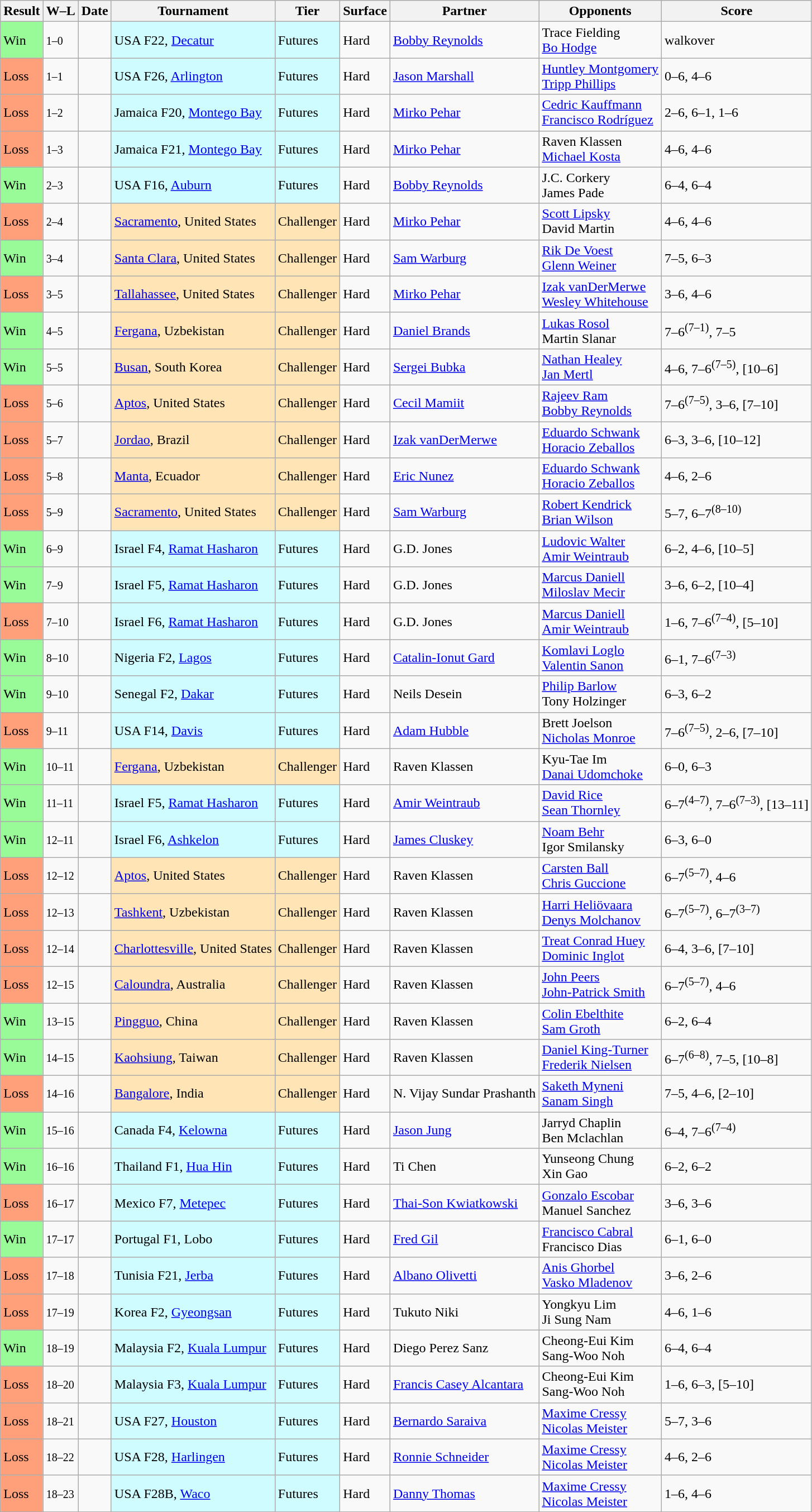<table class="sortable wikitable">
<tr>
<th>Result</th>
<th class="unsortable">W–L</th>
<th>Date</th>
<th>Tournament</th>
<th>Tier</th>
<th>Surface</th>
<th>Partner</th>
<th>Opponents</th>
<th class="unsortable">Score</th>
</tr>
<tr>
<td bgcolor=98FB98>Win</td>
<td><small>1–0</small></td>
<td></td>
<td style="background:#cffcff;">USA F22, <a href='#'>Decatur</a></td>
<td style="background:#cffcff;">Futures</td>
<td>Hard</td>
<td> <a href='#'>Bobby Reynolds</a></td>
<td> Trace Fielding <br> <a href='#'>Bo Hodge</a></td>
<td>walkover</td>
</tr>
<tr>
<td bgcolor=FFA07A>Loss</td>
<td><small>1–1</small></td>
<td></td>
<td style="background:#cffcff;">USA F26, <a href='#'>Arlington</a></td>
<td style="background:#cffcff;">Futures</td>
<td>Hard</td>
<td> <a href='#'>Jason Marshall</a></td>
<td> <a href='#'>Huntley Montgomery</a> <br> <a href='#'>Tripp Phillips</a></td>
<td>0–6, 4–6</td>
</tr>
<tr>
<td bgcolor=FFA07A>Loss</td>
<td><small>1–2</small></td>
<td></td>
<td style="background:#cffcff;">Jamaica F20, <a href='#'>Montego Bay</a></td>
<td style="background:#cffcff;">Futures</td>
<td>Hard</td>
<td> <a href='#'>Mirko Pehar</a></td>
<td> <a href='#'>Cedric Kauffmann</a> <br> <a href='#'>Francisco Rodríguez</a></td>
<td>2–6, 6–1, 1–6</td>
</tr>
<tr>
<td bgcolor=FFA07A>Loss</td>
<td><small>1–3</small></td>
<td></td>
<td style="background:#cffcff;">Jamaica F21, <a href='#'>Montego Bay</a></td>
<td style="background:#cffcff;">Futures</td>
<td>Hard</td>
<td> <a href='#'>Mirko Pehar</a></td>
<td> Raven Klassen <br> <a href='#'>Michael Kosta</a></td>
<td>4–6, 4–6</td>
</tr>
<tr>
<td bgcolor=98FB98>Win</td>
<td><small>2–3</small></td>
<td></td>
<td style="background:#cffcff;">USA F16, <a href='#'>Auburn</a></td>
<td style="background:#cffcff;">Futures</td>
<td>Hard</td>
<td> <a href='#'>Bobby Reynolds</a></td>
<td> J.C. Corkery <br> James Pade</td>
<td>6–4, 6–4</td>
</tr>
<tr>
<td bgcolor=FFA07A>Loss</td>
<td><small>2–4</small></td>
<td></td>
<td style="background:moccasin;"><a href='#'>Sacramento</a>, United States</td>
<td style="background:moccasin;">Challenger</td>
<td>Hard</td>
<td> <a href='#'>Mirko Pehar</a></td>
<td> <a href='#'>Scott Lipsky</a> <br> David Martin</td>
<td>4–6, 4–6</td>
</tr>
<tr>
<td bgcolor=98FB98>Win</td>
<td><small>3–4</small></td>
<td></td>
<td style="background:moccasin;"><a href='#'>Santa Clara</a>, United States</td>
<td style="background:moccasin;">Challenger</td>
<td>Hard</td>
<td> <a href='#'>Sam Warburg</a></td>
<td> <a href='#'>Rik De Voest</a> <br> <a href='#'>Glenn Weiner</a></td>
<td>7–5, 6–3</td>
</tr>
<tr>
<td bgcolor=FFA07A>Loss</td>
<td><small>3–5</small></td>
<td></td>
<td style="background:moccasin;"><a href='#'>Tallahassee</a>, United States</td>
<td style="background:moccasin;">Challenger</td>
<td>Hard</td>
<td> <a href='#'>Mirko Pehar</a></td>
<td> <a href='#'>Izak vanDerMerwe</a> <br> <a href='#'>Wesley Whitehouse</a></td>
<td>3–6, 4–6</td>
</tr>
<tr>
<td bgcolor=98FB98>Win</td>
<td><small>4–5</small></td>
<td></td>
<td style="background:moccasin;"><a href='#'>Fergana</a>, Uzbekistan</td>
<td style="background:moccasin;">Challenger</td>
<td>Hard</td>
<td> <a href='#'>Daniel Brands</a></td>
<td> <a href='#'>Lukas Rosol</a> <br> Martin Slanar</td>
<td>7–6<sup>(7–1)</sup>, 7–5</td>
</tr>
<tr>
<td bgcolor=98FB98>Win</td>
<td><small>5–5</small></td>
<td></td>
<td style="background:moccasin;"><a href='#'>Busan</a>, South Korea</td>
<td style="background:moccasin;">Challenger</td>
<td>Hard</td>
<td> <a href='#'>Sergei Bubka</a></td>
<td> <a href='#'>Nathan Healey</a> <br> <a href='#'>Jan Mertl</a></td>
<td>4–6, 7–6<sup>(7–5)</sup>, [10–6]</td>
</tr>
<tr>
<td bgcolor=FFA07A>Loss</td>
<td><small>5–6</small></td>
<td></td>
<td style="background:moccasin;"><a href='#'>Aptos</a>, United States</td>
<td style="background:moccasin;">Challenger</td>
<td>Hard</td>
<td> <a href='#'>Cecil Mamiit</a></td>
<td> <a href='#'>Rajeev Ram</a> <br> <a href='#'>Bobby Reynolds</a></td>
<td>7–6<sup>(7–5)</sup>, 3–6, [7–10]</td>
</tr>
<tr>
<td bgcolor=FFA07A>Loss</td>
<td><small>5–7</small></td>
<td></td>
<td style="background:moccasin;"><a href='#'>Jordao</a>, Brazil</td>
<td style="background:moccasin;">Challenger</td>
<td>Hard</td>
<td> <a href='#'>Izak vanDerMerwe</a></td>
<td> <a href='#'>Eduardo Schwank</a> <br> <a href='#'>Horacio Zeballos</a></td>
<td>6–3, 3–6, [10–12]</td>
</tr>
<tr>
<td bgcolor=FFA07A>Loss</td>
<td><small>5–8</small></td>
<td></td>
<td style="background:moccasin;"><a href='#'>Manta</a>, Ecuador</td>
<td style="background:moccasin;">Challenger</td>
<td>Hard</td>
<td> <a href='#'>Eric Nunez</a></td>
<td> <a href='#'>Eduardo Schwank</a> <br> <a href='#'>Horacio Zeballos</a></td>
<td>4–6, 2–6</td>
</tr>
<tr>
<td bgcolor=FFA07A>Loss</td>
<td><small>5–9</small></td>
<td></td>
<td style="background:moccasin;"><a href='#'>Sacramento</a>, United States</td>
<td style="background:moccasin;">Challenger</td>
<td>Hard</td>
<td> <a href='#'>Sam Warburg</a></td>
<td> <a href='#'>Robert Kendrick</a> <br> <a href='#'>Brian Wilson</a></td>
<td>5–7, 6–7<sup>(8–10)</sup></td>
</tr>
<tr>
<td bgcolor=98FB98>Win</td>
<td><small>6–9</small></td>
<td></td>
<td style="background:#cffcff;">Israel F4, <a href='#'>Ramat Hasharon</a></td>
<td style="background:#cffcff;">Futures</td>
<td>Hard</td>
<td> G.D. Jones</td>
<td> <a href='#'>Ludovic Walter</a> <br> <a href='#'>Amir Weintraub</a></td>
<td>6–2, 4–6, [10–5]</td>
</tr>
<tr>
<td bgcolor=98FB98>Win</td>
<td><small>7–9</small></td>
<td></td>
<td style="background:#cffcff;">Israel F5, <a href='#'>Ramat Hasharon</a></td>
<td style="background:#cffcff;">Futures</td>
<td>Hard</td>
<td> G.D. Jones</td>
<td> <a href='#'>Marcus Daniell</a> <br> <a href='#'>Miloslav Mecir</a></td>
<td>3–6, 6–2, [10–4]</td>
</tr>
<tr>
<td bgcolor=FFA07A>Loss</td>
<td><small>7–10</small></td>
<td></td>
<td style="background:#cffcff;">Israel F6, <a href='#'>Ramat Hasharon</a></td>
<td style="background:#cffcff;">Futures</td>
<td>Hard</td>
<td> G.D. Jones</td>
<td> <a href='#'>Marcus Daniell</a> <br> <a href='#'>Amir Weintraub</a></td>
<td>1–6, 7–6<sup>(7–4)</sup>, [5–10]</td>
</tr>
<tr>
<td bgcolor=98FB98>Win</td>
<td><small>8–10</small></td>
<td></td>
<td style="background:#cffcff;">Nigeria F2, <a href='#'>Lagos</a></td>
<td style="background:#cffcff;">Futures</td>
<td>Hard</td>
<td> <a href='#'>Catalin-Ionut Gard</a></td>
<td> <a href='#'>Komlavi Loglo</a> <br> <a href='#'>Valentin Sanon</a></td>
<td>6–1, 7–6<sup>(7–3)</sup></td>
</tr>
<tr>
<td bgcolor=98FB98>Win</td>
<td><small>9–10</small></td>
<td></td>
<td style="background:#cffcff;">Senegal F2, <a href='#'>Dakar</a></td>
<td style="background:#cffcff;">Futures</td>
<td>Hard</td>
<td> Neils Desein</td>
<td> <a href='#'>Philip Barlow</a> <br> Tony Holzinger</td>
<td>6–3, 6–2</td>
</tr>
<tr>
<td bgcolor=FFA07A>Loss</td>
<td><small>9–11</small></td>
<td></td>
<td style="background:#cffcff;">USA F14, <a href='#'>Davis</a></td>
<td style="background:#cffcff;">Futures</td>
<td>Hard</td>
<td> <a href='#'>Adam Hubble</a></td>
<td> Brett Joelson <br> <a href='#'>Nicholas Monroe</a></td>
<td>7–6<sup>(7–5)</sup>, 2–6, [7–10]</td>
</tr>
<tr>
<td bgcolor=98FB98>Win</td>
<td><small>10–11</small></td>
<td></td>
<td style="background:moccasin;"><a href='#'>Fergana</a>, Uzbekistan</td>
<td style="background:moccasin;">Challenger</td>
<td>Hard</td>
<td> Raven Klassen</td>
<td> Kyu-Tae Im <br> <a href='#'>Danai Udomchoke</a></td>
<td>6–0, 6–3</td>
</tr>
<tr>
<td bgcolor=98FB98>Win</td>
<td><small>11–11</small></td>
<td></td>
<td style="background:#cffcff;">Israel F5, <a href='#'>Ramat Hasharon</a></td>
<td style="background:#cffcff;">Futures</td>
<td>Hard</td>
<td> <a href='#'>Amir Weintraub</a></td>
<td> <a href='#'>David Rice</a> <br> <a href='#'>Sean Thornley</a></td>
<td>6–7<sup>(4–7)</sup>, 7–6<sup>(7–3)</sup>, [13–11]</td>
</tr>
<tr>
<td bgcolor=98FB98>Win</td>
<td><small>12–11</small></td>
<td></td>
<td style="background:#cffcff;">Israel F6, <a href='#'>Ashkelon</a></td>
<td style="background:#cffcff;">Futures</td>
<td>Hard</td>
<td> <a href='#'>James Cluskey</a></td>
<td> <a href='#'>Noam Behr</a> <br> Igor Smilansky</td>
<td>6–3, 6–0</td>
</tr>
<tr>
<td bgcolor=FFA07A>Loss</td>
<td><small>12–12</small></td>
<td></td>
<td style="background:moccasin;"><a href='#'>Aptos</a>, United States</td>
<td style="background:moccasin;">Challenger</td>
<td>Hard</td>
<td> Raven Klassen</td>
<td> <a href='#'>Carsten Ball</a> <br> <a href='#'>Chris Guccione</a></td>
<td>6–7<sup>(5–7)</sup>, 4–6</td>
</tr>
<tr>
<td bgcolor=FFA07A>Loss</td>
<td><small>12–13</small></td>
<td></td>
<td style="background:moccasin;"><a href='#'>Tashkent</a>, Uzbekistan</td>
<td style="background:moccasin;">Challenger</td>
<td>Hard</td>
<td> Raven Klassen</td>
<td> <a href='#'>Harri Heliövaara</a><br> <a href='#'>Denys Molchanov</a></td>
<td>6–7<sup>(5–7)</sup>, 6–7<sup>(3–7)</sup></td>
</tr>
<tr>
<td bgcolor=FFA07A>Loss</td>
<td><small>12–14</small></td>
<td></td>
<td style="background:moccasin;"><a href='#'>Charlottesville</a>, United States</td>
<td style="background:moccasin;">Challenger</td>
<td>Hard</td>
<td> Raven Klassen</td>
<td> <a href='#'>Treat Conrad Huey</a> <br>  <a href='#'>Dominic Inglot</a></td>
<td>6–4, 3–6, [7–10]</td>
</tr>
<tr>
<td bgcolor=FFA07A>Loss</td>
<td><small>12–15</small></td>
<td></td>
<td style="background:moccasin;"><a href='#'>Caloundra</a>, Australia</td>
<td style="background:moccasin;">Challenger</td>
<td>Hard</td>
<td> Raven Klassen</td>
<td> <a href='#'>John Peers</a><br> <a href='#'>John-Patrick Smith</a></td>
<td>6–7<sup>(5–7)</sup>, 4–6</td>
</tr>
<tr>
<td bgcolor=98FB98>Win</td>
<td><small>13–15</small></td>
<td></td>
<td style="background:moccasin;"><a href='#'>Pingguo</a>, China</td>
<td style="background:moccasin;">Challenger</td>
<td>Hard</td>
<td> Raven Klassen</td>
<td> <a href='#'>Colin Ebelthite</a><br> <a href='#'>Sam Groth</a></td>
<td>6–2, 6–4</td>
</tr>
<tr>
<td bgcolor=98FB98>Win</td>
<td><small>14–15</small></td>
<td></td>
<td style="background:moccasin;"><a href='#'>Kaohsiung</a>, Taiwan</td>
<td style="background:moccasin;">Challenger</td>
<td>Hard</td>
<td> Raven Klassen</td>
<td> <a href='#'>Daniel King-Turner</a><br> <a href='#'>Frederik Nielsen</a></td>
<td>6–7<sup>(6–8)</sup>, 7–5, [10–8]</td>
</tr>
<tr>
<td bgcolor=FFA07A>Loss</td>
<td><small>14–16</small></td>
<td></td>
<td style="background:moccasin;"><a href='#'>Bangalore</a>, India</td>
<td style="background:moccasin;">Challenger</td>
<td>Hard</td>
<td> N. Vijay Sundar Prashanth</td>
<td> <a href='#'>Saketh Myneni</a><br> <a href='#'>Sanam Singh</a></td>
<td>7–5, 4–6, [2–10]</td>
</tr>
<tr>
<td bgcolor=98FB98>Win</td>
<td><small>15–16</small></td>
<td></td>
<td style="background:#cffcff;">Canada F4, <a href='#'>Kelowna</a></td>
<td style="background:#cffcff;">Futures</td>
<td>Hard</td>
<td> <a href='#'>Jason Jung</a></td>
<td> Jarryd Chaplin <br> Ben Mclachlan</td>
<td>6–4, 7–6<sup>(7–4)</sup></td>
</tr>
<tr>
<td bgcolor=98FB98>Win</td>
<td><small>16–16</small></td>
<td></td>
<td style="background:#cffcff;">Thailand F1, <a href='#'>Hua Hin</a></td>
<td style="background:#cffcff;">Futures</td>
<td>Hard</td>
<td> Ti Chen</td>
<td> Yunseong Chung <br> Xin Gao</td>
<td>6–2, 6–2</td>
</tr>
<tr>
<td bgcolor=FFA07A>Loss</td>
<td><small>16–17</small></td>
<td></td>
<td style="background:#cffcff;">Mexico F7, <a href='#'>Metepec</a></td>
<td style="background:#cffcff;">Futures</td>
<td>Hard</td>
<td> <a href='#'>Thai-Son Kwiatkowski</a></td>
<td> <a href='#'>Gonzalo Escobar</a> <br> Manuel Sanchez</td>
<td>3–6, 3–6</td>
</tr>
<tr>
<td bgcolor=98FB98>Win</td>
<td><small>17–17</small></td>
<td></td>
<td style="background:#cffcff;">Portugal F1, Lobo</td>
<td style="background:#cffcff;">Futures</td>
<td>Hard</td>
<td> <a href='#'>Fred Gil</a></td>
<td> <a href='#'>Francisco Cabral</a> <br> Francisco Dias</td>
<td>6–1, 6–0</td>
</tr>
<tr>
<td bgcolor=FFA07A>Loss</td>
<td><small>17–18</small></td>
<td></td>
<td style="background:#cffcff;">Tunisia F21, <a href='#'>Jerba</a></td>
<td style="background:#cffcff;">Futures</td>
<td>Hard</td>
<td> <a href='#'>Albano Olivetti</a></td>
<td> <a href='#'>Anis Ghorbel</a> <br> <a href='#'>Vasko Mladenov</a></td>
<td>3–6, 2–6</td>
</tr>
<tr>
<td bgcolor=FFA07A>Loss</td>
<td><small>17–19</small></td>
<td></td>
<td style="background:#cffcff;">Korea F2, <a href='#'>Gyeongsan</a></td>
<td style="background:#cffcff;">Futures</td>
<td>Hard</td>
<td> Tukuto Niki</td>
<td> Yongkyu Lim <br> Ji Sung Nam</td>
<td>4–6, 1–6</td>
</tr>
<tr>
<td bgcolor=98FB98>Win</td>
<td><small>18–19</small></td>
<td></td>
<td style="background:#cffcff;">Malaysia F2, <a href='#'>Kuala Lumpur</a></td>
<td style="background:#cffcff;">Futures</td>
<td>Hard</td>
<td> Diego Perez Sanz</td>
<td> Cheong-Eui Kim <br> Sang-Woo Noh</td>
<td>6–4, 6–4</td>
</tr>
<tr>
<td bgcolor=FFA07A>Loss</td>
<td><small>18–20</small></td>
<td></td>
<td style="background:#cffcff;">Malaysia F3, <a href='#'>Kuala Lumpur</a></td>
<td style="background:#cffcff;">Futures</td>
<td>Hard</td>
<td> <a href='#'>Francis Casey Alcantara</a></td>
<td> Cheong-Eui Kim <br> Sang-Woo Noh</td>
<td>1–6, 6–3, [5–10]</td>
</tr>
<tr>
<td bgcolor=FFA07A>Loss</td>
<td><small>18–21</small></td>
<td></td>
<td style="background:#cffcff;">USA F27, <a href='#'>Houston</a></td>
<td style="background:#cffcff;">Futures</td>
<td>Hard</td>
<td> <a href='#'>Bernardo Saraiva</a></td>
<td> <a href='#'>Maxime Cressy</a> <br> <a href='#'>Nicolas Meister</a></td>
<td>5–7, 3–6</td>
</tr>
<tr>
<td bgcolor=FFA07A>Loss</td>
<td><small>18–22</small></td>
<td></td>
<td style="background:#cffcff;">USA F28, <a href='#'>Harlingen</a></td>
<td style="background:#cffcff;">Futures</td>
<td>Hard</td>
<td> <a href='#'>Ronnie Schneider</a></td>
<td> <a href='#'>Maxime Cressy</a> <br> <a href='#'>Nicolas Meister</a></td>
<td>4–6, 2–6</td>
</tr>
<tr>
<td bgcolor=FFA07A>Loss</td>
<td><small>18–23</small></td>
<td></td>
<td style="background:#cffcff;">USA F28B, <a href='#'>Waco</a></td>
<td style="background:#cffcff;">Futures</td>
<td>Hard</td>
<td> <a href='#'>Danny Thomas</a></td>
<td> <a href='#'>Maxime Cressy</a> <br> <a href='#'>Nicolas Meister</a></td>
<td>1–6, 4–6</td>
</tr>
</table>
